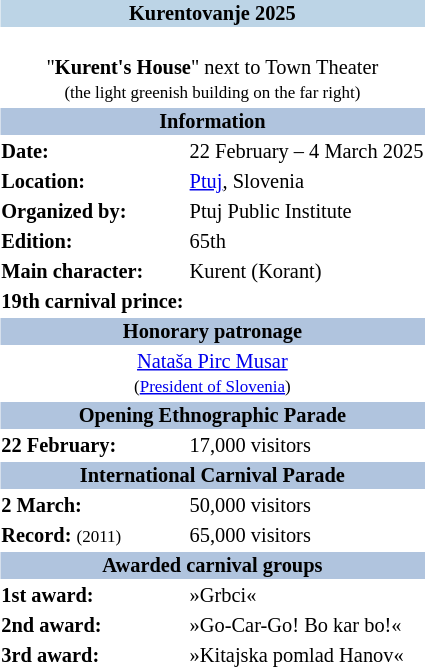<table border=0 class="toccolours float-right" align="right" style="margin:0 0 0.5em 1em; font-size: 85%;">
<tr>
<th bgcolor=#BCD4E6 colspan=2 align="center">Kurentovanje 2025</th>
</tr>
<tr>
<td align="center" colspan=2><br>"<strong>Kurent's House</strong>" next to Town Theater<br><small>(the light greenish building on the far right)</small></td>
</tr>
<tr>
<th bgcolor=#b0c4de colspan=2 align="center">Information</th>
</tr>
<tr>
<td><strong>Date:</strong></td>
<td>22 February – 4 March 2025</td>
</tr>
<tr>
<td><strong>Location:</strong></td>
<td><a href='#'>Ptuj</a>, Slovenia</td>
</tr>
<tr>
<td><strong>Organized by:</strong></td>
<td>Ptuj Public Institute</td>
</tr>
<tr>
<td><strong>Edition:</strong></td>
<td>65th</td>
</tr>
<tr>
<td><strong>Main character:</strong></td>
<td>Kurent (Korant)</td>
</tr>
<tr>
<td><strong>19th carnival prince:</strong></td>
<td></td>
</tr>
<tr>
<th bgcolor=#b0c4de colspan=2 align="center">Honorary patronage</th>
</tr>
<tr>
<td colspan=2 align="center"><a href='#'>Nataša Pirc Musar</a><br><small>(<a href='#'>President of Slovenia</a>)</small></td>
</tr>
<tr>
<th bgcolor=#b0c4de colspan=2 align="center">Opening Ethnographic Parade</th>
</tr>
<tr>
<td><strong>22 February:</strong></td>
<td>17,000 visitors</td>
</tr>
<tr>
<th bgcolor=#b0c4de colspan=2 align="center">International Carnival Parade</th>
</tr>
<tr>
<td><strong>2 March:</strong></td>
<td>50,000 visitors</td>
</tr>
<tr>
<td><strong>Record:</strong> <small>(2011)</small></td>
<td>65,000 visitors</td>
</tr>
<tr>
<th colspan="2" bgcolor="#b0c4de" align="center">Awarded carnival groups</th>
</tr>
<tr>
<td><strong>1st award:</strong></td>
<td>»Grbci«</td>
</tr>
<tr>
<td><strong>2nd award:</strong></td>
<td>»Go-Car-Go! Bo kar bo!«</td>
</tr>
<tr>
<td><strong>3rd award:</strong></td>
<td>»Kitajska pomlad Hanov«</td>
</tr>
</table>
